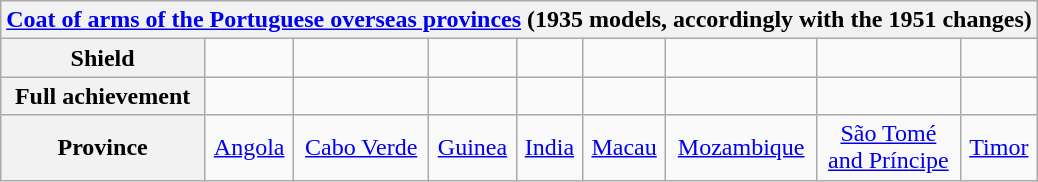<table class="wikitable" style="margin:1em auto;">
<tr>
<th colspan=9><a href='#'>Coat of arms of the Portuguese overseas provinces</a> (1935 models, accordingly with the 1951 changes)</th>
</tr>
<tr>
<th>Shield</th>
<td align=center></td>
<td align=center></td>
<td align=center></td>
<td align=center></td>
<td align=center></td>
<td align=center></td>
<td align=center></td>
<td align=center></td>
</tr>
<tr>
<th>Full achievement</th>
<td align=center></td>
<td align=center></td>
<td align=center></td>
<td align=center></td>
<td align=center></td>
<td align=center></td>
<td align=center></td>
<td align=center></td>
</tr>
<tr>
<th>Province</th>
<td align=center><a href='#'>Angola</a></td>
<td align=center><a href='#'>Cabo Verde</a></td>
<td align=center><a href='#'>Guinea</a></td>
<td align=center><a href='#'>India</a></td>
<td align=center><a href='#'>Macau</a></td>
<td align=center><a href='#'>Mozambique</a></td>
<td align=center><a href='#'>São Tomé<br>and Príncipe</a></td>
<td align=center><a href='#'>Timor</a></td>
</tr>
</table>
